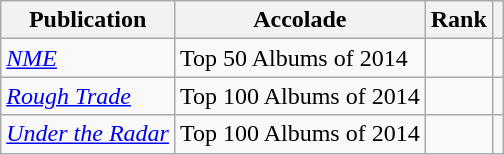<table class="wikitable sortable">
<tr>
<th>Publication</th>
<th>Accolade</th>
<th>Rank</th>
<th class="unsortable"></th>
</tr>
<tr>
<td><em><a href='#'>NME</a></em></td>
<td>Top 50 Albums of 2014</td>
<td></td>
<td></td>
</tr>
<tr>
<td><em><a href='#'>Rough Trade</a></em></td>
<td>Top 100 Albums of 2014</td>
<td></td>
<td></td>
</tr>
<tr>
<td><em><a href='#'>Under the Radar</a></em></td>
<td>Top 100 Albums of 2014</td>
<td></td>
<td></td>
</tr>
</table>
